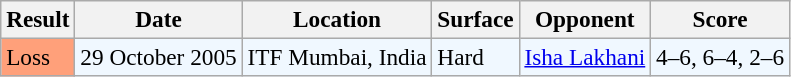<table class="sortable wikitable" style="font-size:97%">
<tr>
<th>Result</th>
<th>Date</th>
<th>Location</th>
<th>Surface</th>
<th>Opponent</th>
<th>Score</th>
</tr>
<tr style="background:#f0f8ff;">
<td bgcolor="FFA07A">Loss</td>
<td>29 October 2005</td>
<td>ITF Mumbai, India</td>
<td>Hard</td>
<td> <a href='#'>Isha Lakhani</a></td>
<td>4–6, 6–4, 2–6</td>
</tr>
</table>
